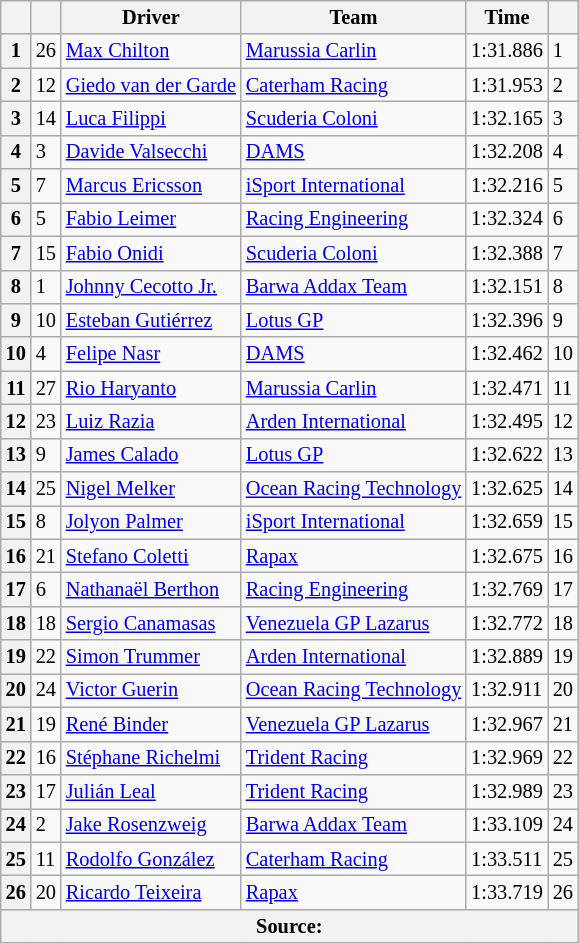<table class="wikitable" style="font-size:85%">
<tr>
<th></th>
<th></th>
<th>Driver</th>
<th>Team</th>
<th>Time</th>
<th></th>
</tr>
<tr>
<th>1</th>
<td>26</td>
<td> <a href='#'>Max Chilton</a></td>
<td><a href='#'>Marussia Carlin</a></td>
<td>1:31.886</td>
<td>1</td>
</tr>
<tr>
<th>2</th>
<td>12</td>
<td> <a href='#'>Giedo van der Garde</a></td>
<td><a href='#'>Caterham Racing</a></td>
<td>1:31.953</td>
<td>2</td>
</tr>
<tr>
<th>3</th>
<td>14</td>
<td> <a href='#'>Luca Filippi</a></td>
<td><a href='#'>Scuderia Coloni</a></td>
<td>1:32.165</td>
<td>3</td>
</tr>
<tr>
<th>4</th>
<td>3</td>
<td> <a href='#'>Davide Valsecchi</a></td>
<td><a href='#'>DAMS</a></td>
<td>1:32.208</td>
<td>4</td>
</tr>
<tr>
<th>5</th>
<td>7</td>
<td> <a href='#'>Marcus Ericsson</a></td>
<td><a href='#'>iSport International</a></td>
<td>1:32.216</td>
<td>5</td>
</tr>
<tr>
<th>6</th>
<td>5</td>
<td> <a href='#'>Fabio Leimer</a></td>
<td><a href='#'>Racing Engineering</a></td>
<td>1:32.324</td>
<td>6</td>
</tr>
<tr>
<th>7</th>
<td>15</td>
<td> <a href='#'>Fabio Onidi</a></td>
<td><a href='#'>Scuderia Coloni</a></td>
<td>1:32.388</td>
<td>7</td>
</tr>
<tr>
<th>8</th>
<td>1</td>
<td> <a href='#'>Johnny Cecotto Jr.</a></td>
<td><a href='#'>Barwa Addax Team</a></td>
<td>1:32.151</td>
<td>8</td>
</tr>
<tr>
<th>9</th>
<td>10</td>
<td> <a href='#'>Esteban Gutiérrez</a></td>
<td><a href='#'>Lotus GP</a></td>
<td>1:32.396</td>
<td>9</td>
</tr>
<tr>
<th>10</th>
<td>4</td>
<td> <a href='#'>Felipe Nasr</a></td>
<td><a href='#'>DAMS</a></td>
<td>1:32.462</td>
<td>10</td>
</tr>
<tr>
<th>11</th>
<td>27</td>
<td> <a href='#'>Rio Haryanto</a></td>
<td><a href='#'>Marussia Carlin</a></td>
<td>1:32.471</td>
<td>11</td>
</tr>
<tr>
<th>12</th>
<td>23</td>
<td> <a href='#'>Luiz Razia</a></td>
<td><a href='#'>Arden International</a></td>
<td>1:32.495</td>
<td>12</td>
</tr>
<tr>
<th>13</th>
<td>9</td>
<td> <a href='#'>James Calado</a></td>
<td><a href='#'>Lotus GP</a></td>
<td>1:32.622</td>
<td>13</td>
</tr>
<tr>
<th>14</th>
<td>25</td>
<td> <a href='#'>Nigel Melker</a></td>
<td><a href='#'>Ocean Racing Technology</a></td>
<td>1:32.625</td>
<td>14</td>
</tr>
<tr>
<th>15</th>
<td>8</td>
<td> <a href='#'>Jolyon Palmer</a></td>
<td><a href='#'>iSport International</a></td>
<td>1:32.659</td>
<td>15</td>
</tr>
<tr>
<th>16</th>
<td>21</td>
<td> <a href='#'>Stefano Coletti</a></td>
<td><a href='#'>Rapax</a></td>
<td>1:32.675</td>
<td>16</td>
</tr>
<tr>
<th>17</th>
<td>6</td>
<td> <a href='#'>Nathanaël Berthon</a></td>
<td><a href='#'>Racing Engineering</a></td>
<td>1:32.769</td>
<td>17</td>
</tr>
<tr>
<th>18</th>
<td>18</td>
<td> <a href='#'>Sergio Canamasas</a></td>
<td><a href='#'>Venezuela GP Lazarus</a></td>
<td>1:32.772</td>
<td>18</td>
</tr>
<tr>
<th>19</th>
<td>22</td>
<td> <a href='#'>Simon Trummer</a></td>
<td><a href='#'>Arden International</a></td>
<td>1:32.889</td>
<td>19</td>
</tr>
<tr>
<th>20</th>
<td>24</td>
<td> <a href='#'>Victor Guerin</a></td>
<td><a href='#'>Ocean Racing Technology</a></td>
<td>1:32.911</td>
<td>20</td>
</tr>
<tr>
<th>21</th>
<td>19</td>
<td> <a href='#'>René Binder</a></td>
<td><a href='#'>Venezuela GP Lazarus</a></td>
<td>1:32.967</td>
<td>21</td>
</tr>
<tr>
<th>22</th>
<td>16</td>
<td> <a href='#'>Stéphane Richelmi</a></td>
<td><a href='#'>Trident Racing</a></td>
<td>1:32.969</td>
<td>22</td>
</tr>
<tr>
<th>23</th>
<td>17</td>
<td> <a href='#'>Julián Leal</a></td>
<td><a href='#'>Trident Racing</a></td>
<td>1:32.989</td>
<td>23</td>
</tr>
<tr>
<th>24</th>
<td>2</td>
<td> <a href='#'>Jake Rosenzweig</a></td>
<td><a href='#'>Barwa Addax Team</a></td>
<td>1:33.109</td>
<td>24</td>
</tr>
<tr>
<th>25</th>
<td>11</td>
<td> <a href='#'>Rodolfo González</a></td>
<td><a href='#'>Caterham Racing</a></td>
<td>1:33.511</td>
<td>25</td>
</tr>
<tr>
<th>26</th>
<td>20</td>
<td> <a href='#'>Ricardo Teixeira</a></td>
<td><a href='#'>Rapax</a></td>
<td>1:33.719</td>
<td>26</td>
</tr>
<tr>
<th colspan="6" align="center">Source:</th>
</tr>
</table>
